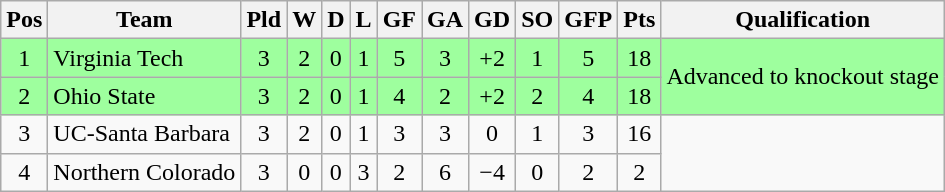<table class="wikitable" style="text-align:center">
<tr>
<th>Pos</th>
<th>Team</th>
<th>Pld</th>
<th>W</th>
<th>D</th>
<th>L</th>
<th>GF</th>
<th>GA</th>
<th>GD</th>
<th>SO</th>
<th>GFP</th>
<th>Pts</th>
<th>Qualification</th>
</tr>
<tr bgcolor="#9eff9e">
<td>1</td>
<td style="text-align:left">Virginia Tech</td>
<td>3</td>
<td>2</td>
<td>0</td>
<td>1</td>
<td>5</td>
<td>3</td>
<td>+2</td>
<td>1</td>
<td>5</td>
<td>18</td>
<td rowspan="2">Advanced to knockout stage</td>
</tr>
<tr bgcolor="#9eff9e">
<td>2</td>
<td style="text-align:left">Ohio State</td>
<td>3</td>
<td>2</td>
<td>0</td>
<td>1</td>
<td>4</td>
<td>2</td>
<td>+2</td>
<td>2</td>
<td>4</td>
<td>18</td>
</tr>
<tr>
<td>3</td>
<td style="text-align:left">UC-Santa Barbara</td>
<td>3</td>
<td>2</td>
<td>0</td>
<td>1</td>
<td>3</td>
<td>3</td>
<td>0</td>
<td>1</td>
<td>3</td>
<td>16</td>
<td rowspan="2"></td>
</tr>
<tr>
<td>4</td>
<td style="text-align:left">Northern Colorado</td>
<td>3</td>
<td>0</td>
<td>0</td>
<td>3</td>
<td>2</td>
<td>6</td>
<td>−4</td>
<td>0</td>
<td>2</td>
<td>2</td>
</tr>
</table>
